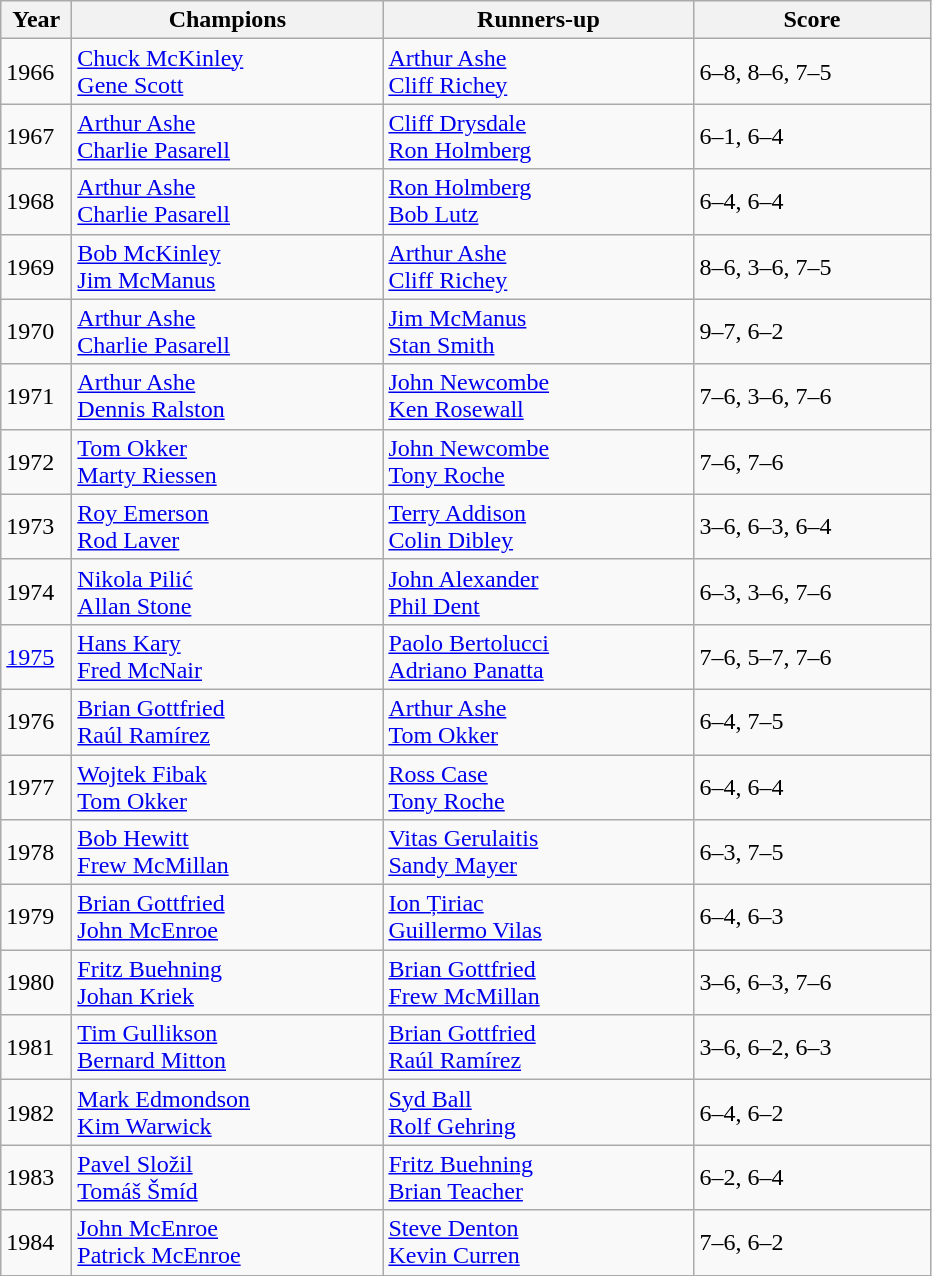<table class="wikitable">
<tr>
<th style="width:40px">Year</th>
<th style="width:200px">Champions</th>
<th style="width:200px">Runners-up</th>
<th style="width:150px">Score</th>
</tr>
<tr>
<td>1966</td>
<td> <a href='#'>Chuck McKinley</a><br> <a href='#'>Gene Scott</a></td>
<td> <a href='#'>Arthur Ashe</a><br> <a href='#'>Cliff Richey</a></td>
<td>6–8, 8–6, 7–5</td>
</tr>
<tr>
<td>1967</td>
<td> <a href='#'>Arthur Ashe</a><br> <a href='#'>Charlie Pasarell</a></td>
<td> <a href='#'>Cliff Drysdale</a><br> <a href='#'>Ron Holmberg</a></td>
<td>6–1, 6–4</td>
</tr>
<tr>
<td>1968</td>
<td> <a href='#'>Arthur Ashe</a><br> <a href='#'>Charlie Pasarell</a></td>
<td> <a href='#'>Ron Holmberg</a><br> <a href='#'>Bob Lutz</a></td>
<td>6–4, 6–4</td>
</tr>
<tr>
<td>1969</td>
<td> <a href='#'>Bob McKinley</a><br> <a href='#'>Jim McManus</a></td>
<td> <a href='#'>Arthur Ashe</a><br> <a href='#'>Cliff Richey</a></td>
<td>8–6, 3–6, 7–5</td>
</tr>
<tr>
<td>1970</td>
<td> <a href='#'>Arthur Ashe</a><br> <a href='#'>Charlie Pasarell</a></td>
<td> <a href='#'>Jim McManus</a><br> <a href='#'>Stan Smith</a></td>
<td>9–7, 6–2</td>
</tr>
<tr>
<td>1971</td>
<td> <a href='#'>Arthur Ashe</a><br> <a href='#'>Dennis Ralston</a></td>
<td> <a href='#'>John Newcombe</a><br> <a href='#'>Ken Rosewall</a></td>
<td>7–6, 3–6, 7–6</td>
</tr>
<tr>
<td>1972</td>
<td> <a href='#'>Tom Okker</a><br> <a href='#'>Marty Riessen</a></td>
<td> <a href='#'>John Newcombe</a><br> <a href='#'>Tony Roche</a></td>
<td>7–6, 7–6</td>
</tr>
<tr>
<td>1973</td>
<td> <a href='#'>Roy Emerson</a><br> <a href='#'>Rod Laver</a></td>
<td> <a href='#'>Terry Addison</a><br> <a href='#'>Colin Dibley</a></td>
<td>3–6, 6–3, 6–4</td>
</tr>
<tr>
<td>1974</td>
<td> <a href='#'>Nikola Pilić</a><br> <a href='#'>Allan Stone</a></td>
<td> <a href='#'>John Alexander</a><br> <a href='#'>Phil Dent</a></td>
<td>6–3, 3–6, 7–6</td>
</tr>
<tr>
<td><a href='#'>1975</a></td>
<td> <a href='#'>Hans Kary</a><br> <a href='#'>Fred McNair</a></td>
<td> <a href='#'>Paolo Bertolucci</a><br> <a href='#'>Adriano Panatta</a></td>
<td>7–6, 5–7, 7–6</td>
</tr>
<tr>
<td>1976</td>
<td> <a href='#'>Brian Gottfried</a><br> <a href='#'>Raúl Ramírez</a></td>
<td> <a href='#'>Arthur Ashe</a><br> <a href='#'>Tom Okker</a></td>
<td>6–4, 7–5</td>
</tr>
<tr>
<td>1977</td>
<td> <a href='#'>Wojtek Fibak</a><br> <a href='#'>Tom Okker</a></td>
<td> <a href='#'>Ross Case</a><br> <a href='#'>Tony Roche</a></td>
<td>6–4, 6–4</td>
</tr>
<tr>
<td>1978</td>
<td> <a href='#'>Bob Hewitt</a><br> <a href='#'>Frew McMillan</a></td>
<td> <a href='#'>Vitas Gerulaitis</a><br> <a href='#'>Sandy Mayer</a></td>
<td>6–3, 7–5</td>
</tr>
<tr>
<td>1979</td>
<td> <a href='#'>Brian Gottfried</a><br> <a href='#'>John McEnroe</a></td>
<td> <a href='#'>Ion Țiriac</a><br> <a href='#'>Guillermo Vilas</a></td>
<td>6–4, 6–3</td>
</tr>
<tr>
<td>1980</td>
<td> <a href='#'>Fritz Buehning</a><br> <a href='#'>Johan Kriek</a></td>
<td> <a href='#'>Brian Gottfried</a><br> <a href='#'>Frew McMillan</a></td>
<td>3–6, 6–3, 7–6</td>
</tr>
<tr>
<td>1981</td>
<td> <a href='#'>Tim Gullikson</a><br> <a href='#'>Bernard Mitton</a></td>
<td> <a href='#'>Brian Gottfried</a><br> <a href='#'>Raúl Ramírez</a></td>
<td>3–6, 6–2, 6–3</td>
</tr>
<tr>
<td>1982</td>
<td> <a href='#'>Mark Edmondson</a><br> <a href='#'>Kim Warwick</a></td>
<td> <a href='#'>Syd Ball</a><br> <a href='#'>Rolf Gehring</a></td>
<td>6–4, 6–2</td>
</tr>
<tr>
<td>1983</td>
<td> <a href='#'>Pavel Složil</a><br> <a href='#'>Tomáš Šmíd</a></td>
<td> <a href='#'>Fritz Buehning</a><br> <a href='#'>Brian Teacher</a></td>
<td>6–2, 6–4</td>
</tr>
<tr>
<td>1984</td>
<td> <a href='#'>John McEnroe</a><br> <a href='#'>Patrick McEnroe</a></td>
<td> <a href='#'>Steve Denton</a><br> <a href='#'>Kevin Curren</a></td>
<td>7–6, 6–2</td>
</tr>
</table>
